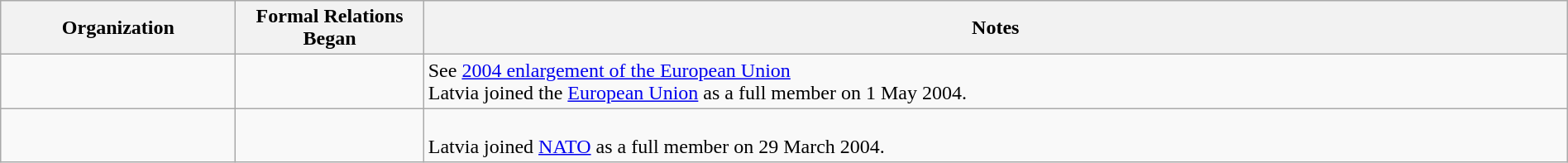<table class="wikitable sortable" border="1" style="width:100%; margin:auto;">
<tr>
<th width="15%">Organization</th>
<th width="12%">Formal Relations Began</th>
<th>Notes</th>
</tr>
<tr -valign="top">
<td></td>
<td></td>
<td>See <a href='#'>2004 enlargement of the European Union</a><br>Latvia joined the <a href='#'>European Union</a> as a full member on 1 May 2004.</td>
</tr>
<tr -valign="top">
<td></td>
<td></td>
<td><br>Latvia joined <a href='#'>NATO</a> as a full member on 29 March 2004.</td>
</tr>
</table>
